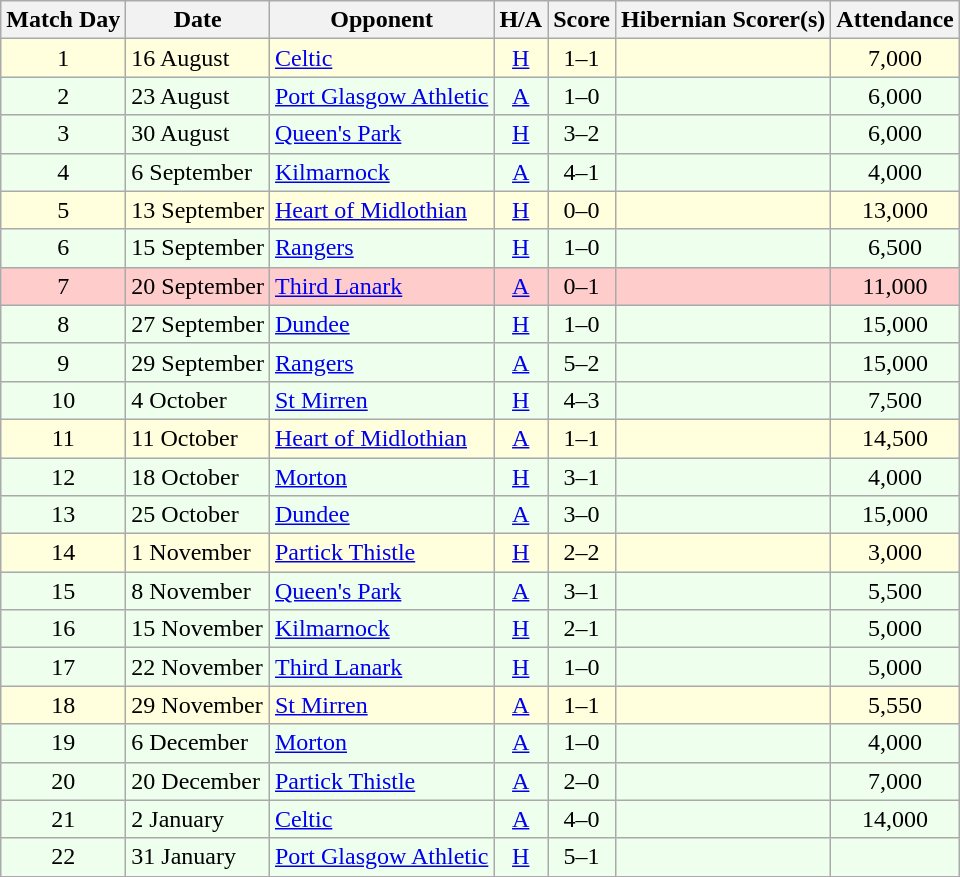<table class="wikitable" style="text-align:center">
<tr>
<th>Match Day</th>
<th>Date</th>
<th>Opponent</th>
<th>H/A</th>
<th>Score</th>
<th>Hibernian Scorer(s)</th>
<th>Attendance</th>
</tr>
<tr bgcolor=#FFFFDD>
<td>1</td>
<td align=left>16 August</td>
<td align=left><a href='#'>Celtic</a></td>
<td><a href='#'>H</a></td>
<td>1–1</td>
<td align=left></td>
<td>7,000</td>
</tr>
<tr bgcolor=#EEFFEE>
<td>2</td>
<td align=left>23 August</td>
<td align=left><a href='#'>Port Glasgow Athletic</a></td>
<td><a href='#'>A</a></td>
<td>1–0</td>
<td align=left></td>
<td>6,000</td>
</tr>
<tr bgcolor=#EEFFEE>
<td>3</td>
<td align=left>30 August</td>
<td align=left><a href='#'>Queen's Park</a></td>
<td><a href='#'>H</a></td>
<td>3–2</td>
<td align=left></td>
<td>6,000</td>
</tr>
<tr bgcolor=#EEFFEE>
<td>4</td>
<td align=left>6 September</td>
<td align=left><a href='#'>Kilmarnock</a></td>
<td><a href='#'>A</a></td>
<td>4–1</td>
<td align=left></td>
<td>4,000</td>
</tr>
<tr bgcolor=#FFFFDD>
<td>5</td>
<td align=left>13 September</td>
<td align=left><a href='#'>Heart of Midlothian</a></td>
<td><a href='#'>H</a></td>
<td>0–0</td>
<td align=left></td>
<td>13,000</td>
</tr>
<tr bgcolor=#EEFFEE>
<td>6</td>
<td align=left>15 September</td>
<td align=left><a href='#'>Rangers</a></td>
<td><a href='#'>H</a></td>
<td>1–0</td>
<td align=left></td>
<td>6,500</td>
</tr>
<tr bgcolor=#FFCCCC>
<td>7</td>
<td align=left>20 September</td>
<td align=left><a href='#'>Third Lanark</a></td>
<td><a href='#'>A</a></td>
<td>0–1</td>
<td align=left></td>
<td>11,000</td>
</tr>
<tr bgcolor=#EEFFEE>
<td>8</td>
<td align=left>27 September</td>
<td align=left><a href='#'>Dundee</a></td>
<td><a href='#'>H</a></td>
<td>1–0</td>
<td align=left></td>
<td>15,000</td>
</tr>
<tr bgcolor=#EEFFEE>
<td>9</td>
<td align=left>29 September</td>
<td align=left><a href='#'>Rangers</a></td>
<td><a href='#'>A</a></td>
<td>5–2</td>
<td align=left></td>
<td>15,000</td>
</tr>
<tr bgcolor=#EEFFEE>
<td>10</td>
<td align=left>4 October</td>
<td align=left><a href='#'>St Mirren</a></td>
<td><a href='#'>H</a></td>
<td>4–3</td>
<td align=left></td>
<td>7,500</td>
</tr>
<tr bgcolor=#FFFFDD>
<td>11</td>
<td align=left>11 October</td>
<td align=left><a href='#'>Heart of Midlothian</a></td>
<td><a href='#'>A</a></td>
<td>1–1</td>
<td align=left></td>
<td>14,500</td>
</tr>
<tr bgcolor=#EEFFEE>
<td>12</td>
<td align=left>18 October</td>
<td align=left><a href='#'>Morton</a></td>
<td><a href='#'>H</a></td>
<td>3–1</td>
<td align=left></td>
<td>4,000</td>
</tr>
<tr bgcolor=#EEFFEE>
<td>13</td>
<td align=left>25 October</td>
<td align=left><a href='#'>Dundee</a></td>
<td><a href='#'>A</a></td>
<td>3–0</td>
<td align=left></td>
<td>15,000</td>
</tr>
<tr bgcolor=#FFFFDD>
<td>14</td>
<td align=left>1 November</td>
<td align=left><a href='#'>Partick Thistle</a></td>
<td><a href='#'>H</a></td>
<td>2–2</td>
<td align=left></td>
<td>3,000</td>
</tr>
<tr bgcolor=#EEFFEE>
<td>15</td>
<td align=left>8 November</td>
<td align=left><a href='#'>Queen's Park</a></td>
<td><a href='#'>A</a></td>
<td>3–1</td>
<td align=left></td>
<td>5,500</td>
</tr>
<tr bgcolor=#EEFFEE>
<td>16</td>
<td align=left>15 November</td>
<td align=left><a href='#'>Kilmarnock</a></td>
<td><a href='#'>H</a></td>
<td>2–1</td>
<td align=left></td>
<td>5,000</td>
</tr>
<tr bgcolor=#EEFFEE>
<td>17</td>
<td align=left>22 November</td>
<td align=left><a href='#'>Third Lanark</a></td>
<td><a href='#'>H</a></td>
<td>1–0</td>
<td align=left></td>
<td>5,000</td>
</tr>
<tr bgcolor=#FFFFDD>
<td>18</td>
<td align=left>29 November</td>
<td align=left><a href='#'>St Mirren</a></td>
<td><a href='#'>A</a></td>
<td>1–1</td>
<td align=left></td>
<td>5,550</td>
</tr>
<tr bgcolor=#EEFFEE>
<td>19</td>
<td align=left>6 December</td>
<td align=left><a href='#'>Morton</a></td>
<td><a href='#'>A</a></td>
<td>1–0</td>
<td align=left></td>
<td>4,000</td>
</tr>
<tr bgcolor=#EEFFEE>
<td>20</td>
<td align=left>20 December</td>
<td align=left><a href='#'>Partick Thistle</a></td>
<td><a href='#'>A</a></td>
<td>2–0</td>
<td align=left></td>
<td>7,000</td>
</tr>
<tr bgcolor=#EEFFEE>
<td>21</td>
<td align=left>2 January</td>
<td align=left><a href='#'>Celtic</a></td>
<td><a href='#'>A</a></td>
<td>4–0</td>
<td align=left></td>
<td>14,000</td>
</tr>
<tr bgcolor=#EEFFEE>
<td>22</td>
<td align=left>31 January</td>
<td align=left><a href='#'>Port Glasgow Athletic</a></td>
<td><a href='#'>H</a></td>
<td>5–1</td>
<td align=left></td>
<td></td>
</tr>
</table>
